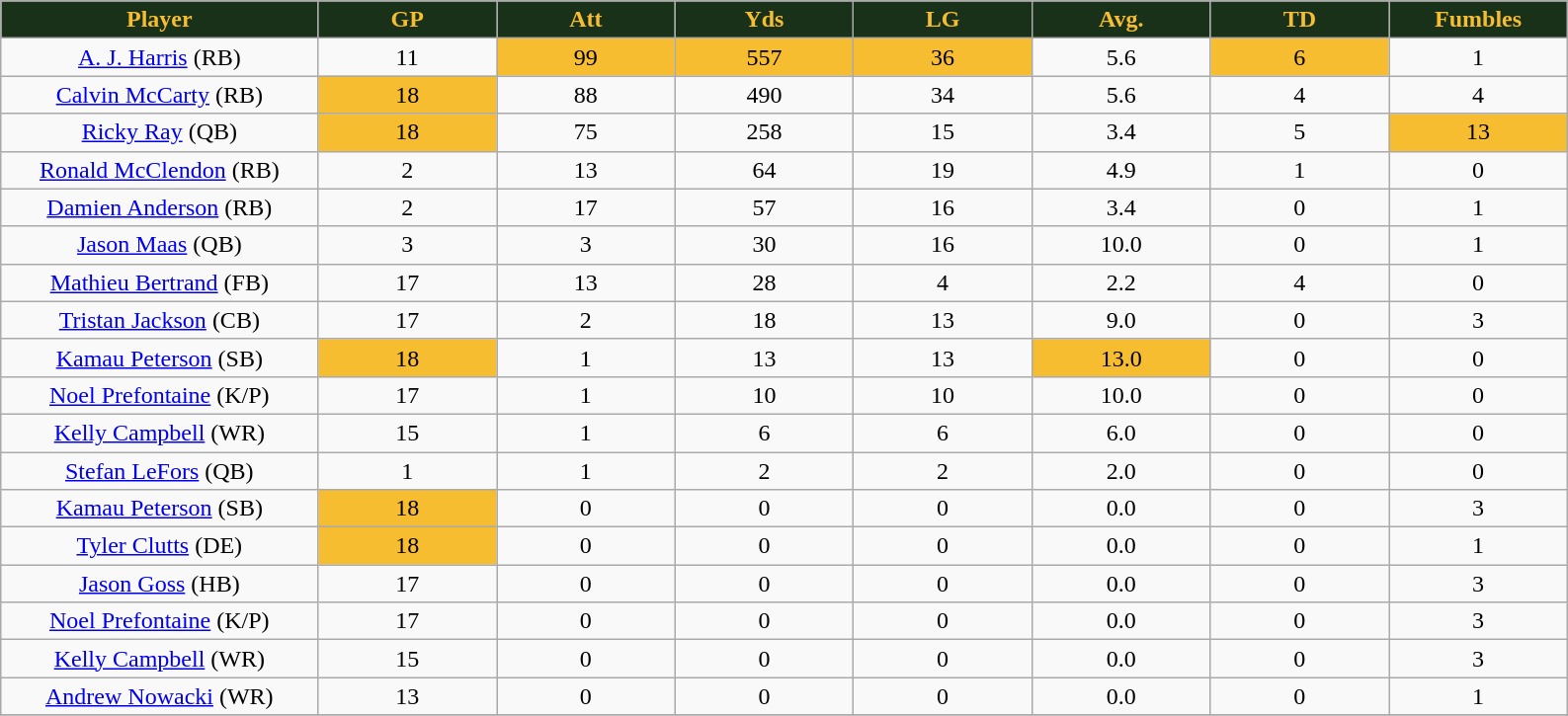<table class="wikitable sortable">
<tr>
<th style="background:#183118;color:#f7bd30;" width="16%">Player</th>
<th style="background:#183118;color:#f7bd30;" width="9%">GP</th>
<th style="background:#183118;color:#f7bd30;" width="9%">Att</th>
<th style="background:#183118;color:#f7bd30;" width="9%">Yds</th>
<th style="background:#183118;color:#f7bd30;" width="9%">LG</th>
<th style="background:#183118;color:#f7bd30;" width="9%">Avg.</th>
<th style="background:#183118;color:#f7bd30;" width="9%">TD</th>
<th style="background:#183118;color:#f7bd30;" width="9%">Fumbles</th>
</tr>
<tr align="center">
<td><a href='#'>A. J. Harris</a> (RB)</td>
<td>11</td>
<td bgcolor="#f7bd30">99</td>
<td bgcolor="#f7bd30">557</td>
<td bgcolor="#f7bd30">36</td>
<td>5.6</td>
<td bgcolor="#f7bd30">6</td>
<td>1</td>
</tr>
<tr align="center">
<td><a href='#'>Calvin McCarty</a> (RB)</td>
<td bgcolor="#f7bd30">18</td>
<td>88</td>
<td>490</td>
<td>34</td>
<td>5.6</td>
<td>4</td>
<td>4</td>
</tr>
<tr align="center">
<td><a href='#'>Ricky Ray</a> (QB)</td>
<td bgcolor="#f7bd30">18</td>
<td>75</td>
<td>258</td>
<td>15</td>
<td>3.4</td>
<td>5</td>
<td bgcolor="#f7bd30">13</td>
</tr>
<tr align="center">
<td><a href='#'>Ronald McClendon</a> (RB)</td>
<td>2</td>
<td>13</td>
<td>64</td>
<td>19</td>
<td>4.9</td>
<td>1</td>
<td>0</td>
</tr>
<tr align="center">
<td><a href='#'>Damien Anderson</a> (RB)</td>
<td>2</td>
<td>17</td>
<td>57</td>
<td>16</td>
<td>3.4</td>
<td>0</td>
<td>1</td>
</tr>
<tr align="center">
<td><a href='#'>Jason Maas</a> (QB)</td>
<td>3</td>
<td>3</td>
<td>30</td>
<td>16</td>
<td>10.0</td>
<td>0</td>
<td>1</td>
</tr>
<tr align="center">
<td><a href='#'>Mathieu Bertrand</a> (FB)</td>
<td>17</td>
<td>13</td>
<td>28</td>
<td>4</td>
<td>2.2</td>
<td>4</td>
<td>0</td>
</tr>
<tr align="center">
<td><a href='#'>Tristan Jackson</a> (CB)</td>
<td>17</td>
<td>2</td>
<td>18</td>
<td>13</td>
<td>9.0</td>
<td>0</td>
<td>3</td>
</tr>
<tr align="center">
<td><a href='#'>Kamau Peterson</a> (SB)</td>
<td bgcolor="#f7bd30">18</td>
<td>1</td>
<td>13</td>
<td>13</td>
<td bgcolor="#f7bd30">13.0</td>
<td>0</td>
<td>0</td>
</tr>
<tr align="center">
<td><a href='#'>Noel Prefontaine</a> (K/P)</td>
<td>17</td>
<td>1</td>
<td>10</td>
<td>10</td>
<td>10.0</td>
<td>0</td>
<td>0</td>
</tr>
<tr align="center">
<td><a href='#'>Kelly Campbell</a> (WR)</td>
<td>15</td>
<td>1</td>
<td>6</td>
<td>6</td>
<td>6.0</td>
<td>0</td>
<td>0</td>
</tr>
<tr align="center">
<td><a href='#'>Stefan LeFors</a> (QB)</td>
<td>1</td>
<td>1</td>
<td>2</td>
<td>2</td>
<td>2.0</td>
<td>0</td>
<td>0</td>
</tr>
<tr align="center">
<td><a href='#'>Kamau Peterson</a> (SB)</td>
<td bgcolor="#f7bd30">18</td>
<td>0</td>
<td>0</td>
<td>0</td>
<td>0.0</td>
<td>0</td>
<td>3</td>
</tr>
<tr align="center">
<td><a href='#'>Tyler Clutts</a> (DE)</td>
<td bgcolor="#f7bd30">18</td>
<td>0</td>
<td>0</td>
<td>0</td>
<td>0.0</td>
<td>0</td>
<td>1</td>
</tr>
<tr align="center">
<td><a href='#'>Jason Goss</a> (HB)</td>
<td>17</td>
<td>0</td>
<td>0</td>
<td>0</td>
<td>0.0</td>
<td>0</td>
<td>3</td>
</tr>
<tr align="center">
<td><a href='#'>Noel Prefontaine</a> (K/P)</td>
<td>17</td>
<td>0</td>
<td>0</td>
<td>0</td>
<td>0.0</td>
<td>0</td>
<td>3</td>
</tr>
<tr align="center">
<td><a href='#'>Kelly Campbell</a> (WR)</td>
<td>15</td>
<td>0</td>
<td>0</td>
<td>0</td>
<td>0.0</td>
<td>0</td>
<td>3</td>
</tr>
<tr align="center">
<td><a href='#'>Andrew Nowacki</a> (WR)</td>
<td>13</td>
<td>0</td>
<td>0</td>
<td>0</td>
<td>0.0</td>
<td>0</td>
<td>1</td>
</tr>
<tr align="center">
</tr>
</table>
